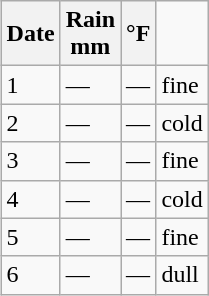<table class="wikitable" align=right style="margin:0 0 1em 1em">
<tr>
<th>Date</th>
<th>Rain<br>mm</th>
<th>°F</th>
</tr>
<tr>
<td>1</td>
<td>—</td>
<td>—</td>
<td>fine</td>
</tr>
<tr>
<td>2</td>
<td>—</td>
<td>—</td>
<td>cold</td>
</tr>
<tr>
<td>3</td>
<td>—</td>
<td>—</td>
<td>fine</td>
</tr>
<tr>
<td>4</td>
<td>—</td>
<td>—</td>
<td>cold</td>
</tr>
<tr>
<td>5</td>
<td>—</td>
<td>—</td>
<td>fine</td>
</tr>
<tr>
<td>6</td>
<td>—</td>
<td>—</td>
<td>dull</td>
</tr>
</table>
